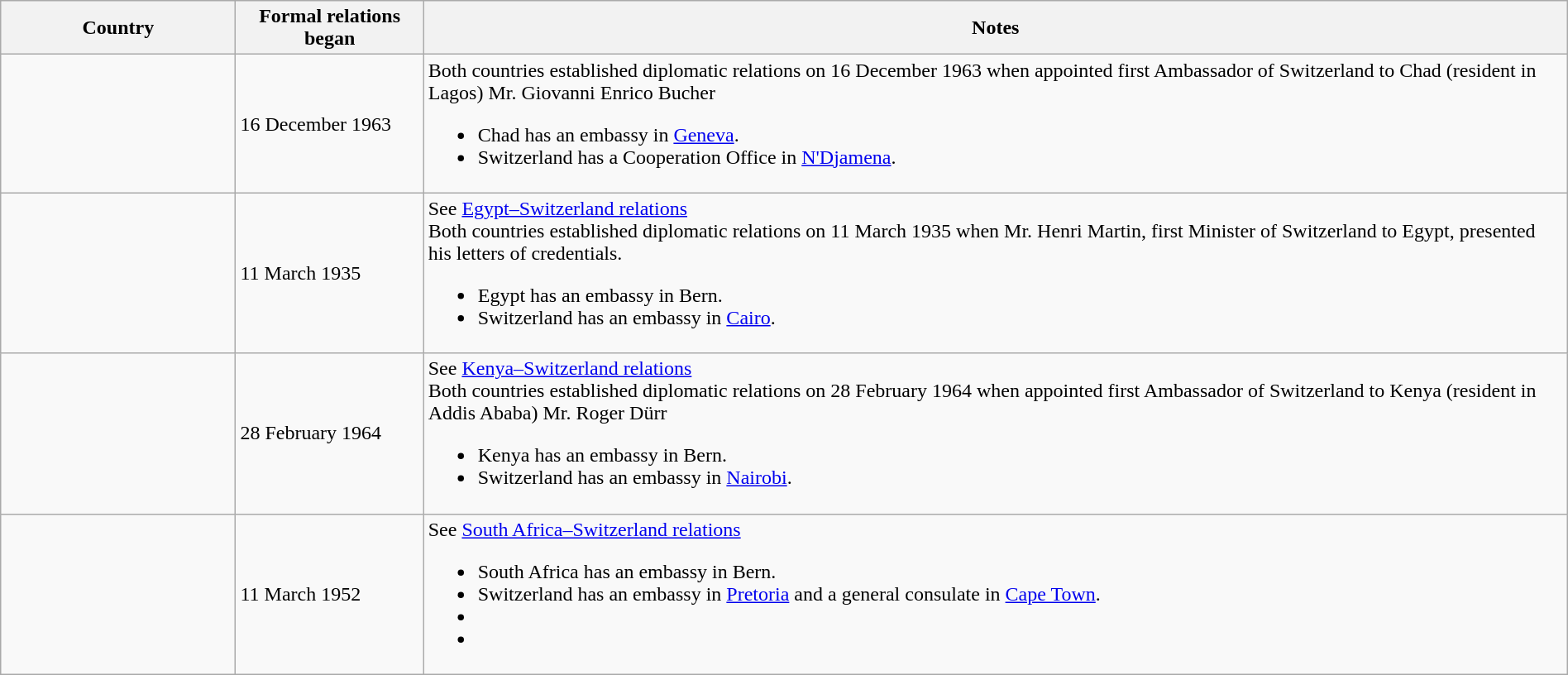<table class="wikitable sortable" border="1" style="width:100%; margin:auto;">
<tr>
<th width="15%">Country</th>
<th width="12%">Formal relations began</th>
<th>Notes</th>
</tr>
<tr -valign="top">
<td></td>
<td>16 December 1963</td>
<td>Both countries established diplomatic relations on 16 December 1963 when appointed first Ambassador of Switzerland to Chad (resident in Lagos) Mr. Giovanni Enrico Bucher<br><ul><li>Chad has an embassy in <a href='#'>Geneva</a>.</li><li>Switzerland has a Cooperation Office in <a href='#'>N'Djamena</a>.</li></ul></td>
</tr>
<tr -valign="top">
<td></td>
<td>11 March 1935</td>
<td>See <a href='#'>Egypt–Switzerland relations</a><br>Both countries established diplomatic relations on 11 March 1935 when Mr. Henri Martin, first Minister of Switzerland to Egypt, presented his letters of credentials.<ul><li>Egypt has an embassy in Bern.</li><li>Switzerland has an embassy in <a href='#'>Cairo</a>.</li></ul></td>
</tr>
<tr -valign="top">
<td></td>
<td>28 February 1964</td>
<td>See <a href='#'>Kenya–Switzerland relations</a><br>Both countries established diplomatic relations on 28 February 1964 when appointed first Ambassador of Switzerland to Kenya (resident in Addis Ababa) Mr. Roger Dürr<ul><li>Kenya has an embassy in Bern.</li><li>Switzerland has an embassy in <a href='#'>Nairobi</a>.</li></ul></td>
</tr>
<tr -valign="top">
<td></td>
<td>11 March 1952</td>
<td>See <a href='#'>South Africa–Switzerland relations</a><br><ul><li>South Africa has an embassy in Bern.</li><li>Switzerland has an embassy in <a href='#'>Pretoria</a> and a general consulate in <a href='#'>Cape Town</a>.</li><li></li><li></li></ul></td>
</tr>
</table>
